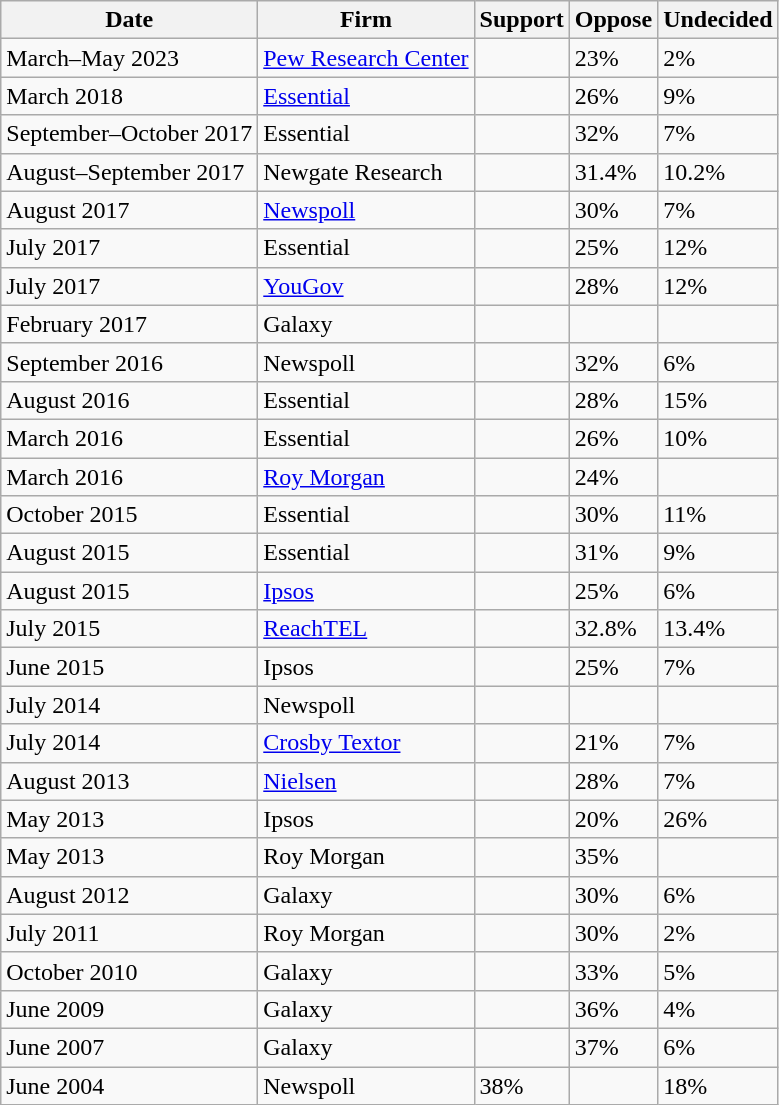<table class="wikitable small">
<tr>
<th>Date</th>
<th>Firm</th>
<th>Support</th>
<th>Oppose</th>
<th>Undecided</th>
</tr>
<tr>
<td>March–May 2023</td>
<td><a href='#'>Pew Research Center</a></td>
<td></td>
<td>23%</td>
<td>2%</td>
</tr>
<tr>
<td>March 2018</td>
<td><a href='#'>Essential</a></td>
<td></td>
<td>26%</td>
<td>9%</td>
</tr>
<tr>
<td>September–October 2017</td>
<td>Essential</td>
<td></td>
<td>32%</td>
<td>7%</td>
</tr>
<tr>
<td>August–September 2017</td>
<td>Newgate Research</td>
<td></td>
<td>31.4%</td>
<td>10.2%</td>
</tr>
<tr>
<td>August 2017</td>
<td><a href='#'>Newspoll</a></td>
<td></td>
<td>30%</td>
<td>7%</td>
</tr>
<tr>
<td>July 2017</td>
<td>Essential</td>
<td></td>
<td>25%</td>
<td>12%</td>
</tr>
<tr>
<td>July 2017</td>
<td><a href='#'>YouGov</a></td>
<td></td>
<td>28%</td>
<td>12%</td>
</tr>
<tr>
<td>February 2017</td>
<td>Galaxy</td>
<td></td>
<td></td>
<td></td>
</tr>
<tr>
<td>September 2016</td>
<td>Newspoll</td>
<td></td>
<td>32%</td>
<td>6%</td>
</tr>
<tr>
<td>August 2016</td>
<td>Essential</td>
<td></td>
<td>28%</td>
<td>15%</td>
</tr>
<tr>
<td>March 2016</td>
<td>Essential</td>
<td></td>
<td>26%</td>
<td>10%</td>
</tr>
<tr>
<td>March 2016</td>
<td><a href='#'>Roy Morgan</a></td>
<td></td>
<td>24%</td>
<td></td>
</tr>
<tr>
<td>October 2015</td>
<td>Essential</td>
<td></td>
<td>30%</td>
<td>11%</td>
</tr>
<tr>
<td>August 2015</td>
<td>Essential</td>
<td></td>
<td>31%</td>
<td>9%</td>
</tr>
<tr>
<td>August 2015</td>
<td><a href='#'>Ipsos</a></td>
<td></td>
<td>25%</td>
<td>6%</td>
</tr>
<tr>
<td>July 2015</td>
<td><a href='#'>ReachTEL</a></td>
<td></td>
<td>32.8%</td>
<td>13.4%</td>
</tr>
<tr>
<td>June 2015</td>
<td>Ipsos</td>
<td></td>
<td>25%</td>
<td>7%</td>
</tr>
<tr>
<td>July 2014</td>
<td>Newspoll</td>
<td></td>
<td></td>
<td></td>
</tr>
<tr>
<td>July 2014</td>
<td><a href='#'>Crosby Textor</a></td>
<td></td>
<td>21%</td>
<td>7%</td>
</tr>
<tr>
<td>August 2013</td>
<td><a href='#'>Nielsen</a></td>
<td></td>
<td>28%</td>
<td>7%</td>
</tr>
<tr>
<td>May 2013</td>
<td>Ipsos</td>
<td></td>
<td>20%</td>
<td>26%</td>
</tr>
<tr>
<td>May 2013</td>
<td>Roy Morgan</td>
<td></td>
<td>35%</td>
<td></td>
</tr>
<tr>
<td>August 2012</td>
<td>Galaxy</td>
<td></td>
<td>30%</td>
<td>6%</td>
</tr>
<tr>
<td>July 2011</td>
<td>Roy Morgan</td>
<td></td>
<td>30%</td>
<td>2%</td>
</tr>
<tr>
<td>October 2010</td>
<td>Galaxy</td>
<td></td>
<td>33%</td>
<td>5%</td>
</tr>
<tr>
<td>June 2009</td>
<td>Galaxy</td>
<td></td>
<td>36%</td>
<td>4%</td>
</tr>
<tr>
<td>June 2007</td>
<td>Galaxy</td>
<td></td>
<td>37%</td>
<td>6%</td>
</tr>
<tr>
<td>June 2004</td>
<td>Newspoll</td>
<td>38%</td>
<td></td>
<td>18%</td>
</tr>
</table>
